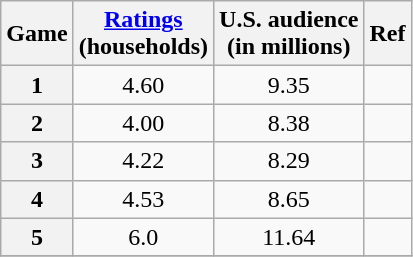<table class="wikitable sortable plainrowheaders" style="text-align:center;">
<tr>
<th scope="col">Game</th>
<th scope="col"><a href='#'>Ratings</a><br>(households)</th>
<th scope="col">U.S. audience<br>(in millions)</th>
<th scope="col" class=unsortable>Ref</th>
</tr>
<tr>
<th scope="row" style="text-align:center;">1</th>
<td>4.60</td>
<td>9.35</td>
<td></td>
</tr>
<tr>
<th scope="row" style="text-align:center;">2</th>
<td>4.00</td>
<td>8.38</td>
<td></td>
</tr>
<tr>
<th scope="row" style="text-align:center;">3</th>
<td>4.22</td>
<td>8.29</td>
<td></td>
</tr>
<tr>
<th scope="row" style="text-align:center;">4</th>
<td>4.53</td>
<td>8.65</td>
<td></td>
</tr>
<tr>
<th scope="row" style="text-align:center;">5</th>
<td>6.0</td>
<td>11.64</td>
<td></td>
</tr>
<tr>
</tr>
</table>
